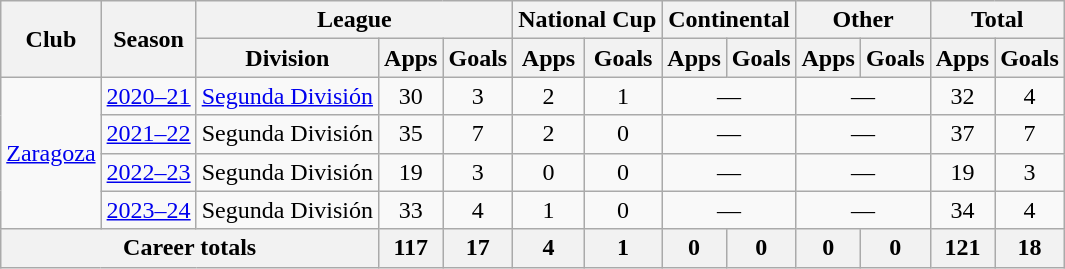<table class="wikitable" style="text-align:center">
<tr>
<th rowspan="2">Club</th>
<th rowspan="2">Season</th>
<th colspan="3">League</th>
<th colspan="2">National Cup</th>
<th colspan="2">Continental</th>
<th colspan="2">Other</th>
<th colspan="2">Total</th>
</tr>
<tr>
<th>Division</th>
<th>Apps</th>
<th>Goals</th>
<th>Apps</th>
<th>Goals</th>
<th>Apps</th>
<th>Goals</th>
<th>Apps</th>
<th>Goals</th>
<th>Apps</th>
<th>Goals</th>
</tr>
<tr>
<td rowspan="4"><a href='#'>Zaragoza</a></td>
<td><a href='#'>2020–21</a></td>
<td><a href='#'>Segunda División</a></td>
<td>30</td>
<td>3</td>
<td>2</td>
<td>1</td>
<td colspan="2">—</td>
<td colspan="2">—</td>
<td>32</td>
<td>4</td>
</tr>
<tr>
<td><a href='#'>2021–22</a></td>
<td>Segunda División</td>
<td>35</td>
<td>7</td>
<td>2</td>
<td>0</td>
<td colspan="2">—</td>
<td colspan="2">—</td>
<td>37</td>
<td>7</td>
</tr>
<tr>
<td><a href='#'>2022–23</a></td>
<td>Segunda División</td>
<td>19</td>
<td>3</td>
<td>0</td>
<td>0</td>
<td colspan="2">—</td>
<td colspan="2">—</td>
<td>19</td>
<td>3</td>
</tr>
<tr>
<td><a href='#'>2023–24</a></td>
<td>Segunda División</td>
<td>33</td>
<td>4</td>
<td>1</td>
<td>0</td>
<td colspan="2">—</td>
<td colspan="2">—</td>
<td>34</td>
<td>4</td>
</tr>
<tr>
<th colspan="3">Career totals</th>
<th>117</th>
<th>17</th>
<th>4</th>
<th>1</th>
<th>0</th>
<th>0</th>
<th>0</th>
<th>0</th>
<th>121</th>
<th>18</th>
</tr>
</table>
